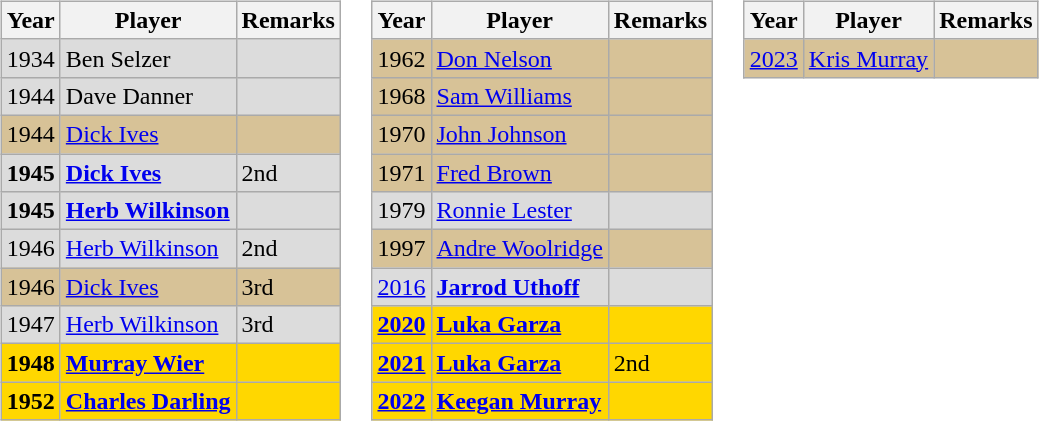<table style="text-align:center; background:" border="0">
<tr>
<td style="vertical-align:top"><br><table class="wikitable">
<tr>
<th width=>Year</th>
<th width=>Player</th>
<th width=>Remarks</th>
</tr>
<tr style="text-align:left; background: #dcdcdc;">
<td>1934</td>
<td>Ben Selzer</td>
<td></td>
</tr>
<tr style="text-align:left; background: #dcdcdc;">
<td>1944</td>
<td>Dave Danner</td>
<td></td>
</tr>
<tr style="text-align:left; background: #d7c297;">
<td>1944</td>
<td><a href='#'>Dick Ives</a></td>
<td></td>
</tr>
<tr style="text-align:left; background: #dcdcdc;">
<td><strong>1945</strong></td>
<td><strong><a href='#'>Dick Ives</a></strong></td>
<td>2nd</td>
</tr>
<tr style="text-align:left; background: #dcdcdc;">
<td><strong>1945</strong></td>
<td><strong><a href='#'>Herb Wilkinson</a></strong></td>
<td></td>
</tr>
<tr style="text-align:left; background: #dcdcdc;">
<td>1946</td>
<td><a href='#'>Herb Wilkinson</a></td>
<td>2nd</td>
</tr>
<tr style="text-align:left; background: #d7c297;">
<td>1946</td>
<td><a href='#'>Dick Ives</a></td>
<td>3rd</td>
</tr>
<tr style="text-align:left; background: #dcdcdc;">
<td>1947</td>
<td><a href='#'>Herb Wilkinson</a></td>
<td>3rd</td>
</tr>
<tr style="text-align:left; background: #FFD700;">
<td><strong>1948</strong></td>
<td><strong><a href='#'>Murray Wier</a></strong></td>
<td></td>
</tr>
<tr style="text-align:left; background: #FFD700;">
<td><strong>1952</strong></td>
<td><strong><a href='#'>Charles Darling</a></strong></td>
<td></td>
</tr>
</table>
</td>
<td style="vertical-align:top"><br><table class="wikitable">
<tr>
<th width=>Year</th>
<th width=>Player</th>
<th width=>Remarks</th>
</tr>
<tr style="text-align:left; background: #d7c297;">
<td>1962</td>
<td><a href='#'>Don Nelson</a></td>
<td></td>
</tr>
<tr style="text-align:left; background: #d7c297;">
<td>1968</td>
<td><a href='#'>Sam Williams</a></td>
<td></td>
</tr>
<tr style="text-align:left; background: #d7c297;">
<td>1970</td>
<td><a href='#'>John Johnson</a></td>
<td></td>
</tr>
<tr style="text-align:left; background: #d7c297;">
<td>1971</td>
<td><a href='#'>Fred Brown</a></td>
<td></td>
</tr>
<tr style="text-align:left; background: #dcdcdc;">
<td>1979</td>
<td><a href='#'>Ronnie Lester</a></td>
<td></td>
</tr>
<tr style="text-align:left; background: #d7c297;">
<td>1997</td>
<td><a href='#'>Andre Woolridge</a></td>
<td></td>
</tr>
<tr style="text-align:left; background: #dcdcdc;">
<td><a href='#'>2016</a></td>
<td><strong><a href='#'>Jarrod Uthoff</a></strong></td>
<td></td>
</tr>
<tr style="text-align:left; background: #FFD700;">
<td><strong><a href='#'>2020</a></strong></td>
<td><strong><a href='#'>Luka Garza</a></strong></td>
<td></td>
</tr>
<tr style="text-align:left; background: #FFD700;">
<td><strong><a href='#'>2021</a></strong></td>
<td><strong><a href='#'>Luka Garza</a></strong></td>
<td>2nd</td>
</tr>
<tr style="text-align:left; background: #FFD700;">
<td><strong><a href='#'>2022</a></strong></td>
<td><strong><a href='#'>Keegan Murray</a></strong></td>
<td></td>
</tr>
</table>
</td>
<td style="vertical-align:top"><br><table class="wikitable">
<tr>
<th width=>Year</th>
<th width=>Player</th>
<th width=>Remarks</th>
</tr>
<tr style="text-align:left; background: #d7c297;">
<td><a href='#'>2023</a></td>
<td><a href='#'>Kris Murray</a></td>
<td></td>
</tr>
</table>
</td>
</tr>
</table>
